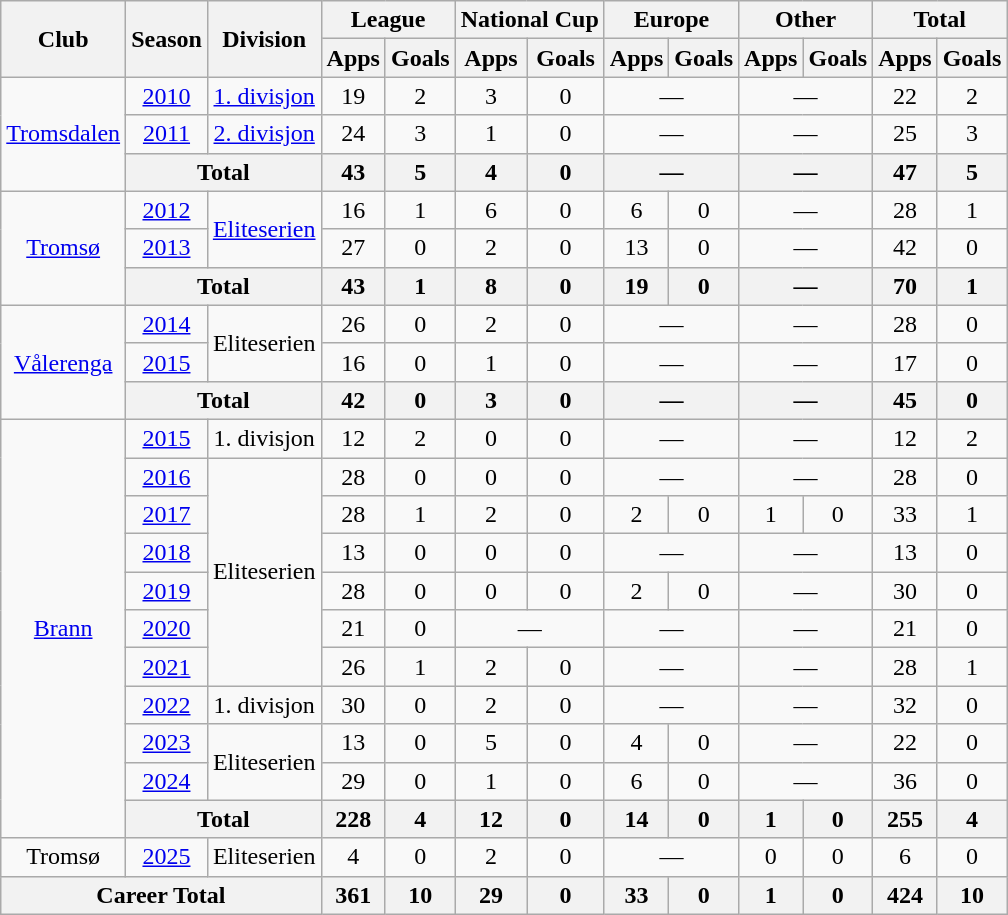<table class="wikitable" style="text-align: center;">
<tr>
<th rowspan="2">Club</th>
<th rowspan="2">Season</th>
<th rowspan="2">Division</th>
<th colspan="2">League</th>
<th colspan="2">National Cup</th>
<th colspan="2">Europe</th>
<th colspan="2">Other</th>
<th colspan="2">Total</th>
</tr>
<tr>
<th>Apps</th>
<th>Goals</th>
<th>Apps</th>
<th>Goals</th>
<th>Apps</th>
<th>Goals</th>
<th>Apps</th>
<th>Goals</th>
<th>Apps</th>
<th>Goals</th>
</tr>
<tr>
<td rowspan=3><a href='#'>Tromsdalen</a></td>
<td><a href='#'>2010</a></td>
<td><a href='#'>1. divisjon</a></td>
<td>19</td>
<td>2</td>
<td>3</td>
<td>0</td>
<td colspan=2>—</td>
<td colspan=2>—</td>
<td>22</td>
<td>2</td>
</tr>
<tr>
<td><a href='#'>2011</a></td>
<td><a href='#'>2. divisjon</a></td>
<td>24</td>
<td>3</td>
<td>1</td>
<td>0</td>
<td colspan=2>—</td>
<td colspan=2>—</td>
<td>25</td>
<td>3</td>
</tr>
<tr>
<th colspan=2>Total</th>
<th>43</th>
<th>5</th>
<th>4</th>
<th>0</th>
<th colspan=2>—</th>
<th colspan=2>—</th>
<th>47</th>
<th>5</th>
</tr>
<tr>
<td rowspan=3><a href='#'>Tromsø</a></td>
<td><a href='#'>2012</a></td>
<td rowspan=2><a href='#'>Eliteserien</a></td>
<td>16</td>
<td>1</td>
<td>6</td>
<td>0</td>
<td>6</td>
<td>0</td>
<td colspan=2>—</td>
<td>28</td>
<td>1</td>
</tr>
<tr>
<td><a href='#'>2013</a></td>
<td>27</td>
<td>0</td>
<td>2</td>
<td>0</td>
<td>13</td>
<td>0</td>
<td colspan=2>—</td>
<td>42</td>
<td>0</td>
</tr>
<tr>
<th colspan=2>Total</th>
<th>43</th>
<th>1</th>
<th>8</th>
<th>0</th>
<th>19</th>
<th>0</th>
<th colspan=2>—</th>
<th>70</th>
<th>1</th>
</tr>
<tr>
<td rowspan=3><a href='#'>Vålerenga</a></td>
<td><a href='#'>2014</a></td>
<td rowspan=2>Eliteserien</td>
<td>26</td>
<td>0</td>
<td>2</td>
<td>0</td>
<td colspan=2>—</td>
<td colspan=2>—</td>
<td>28</td>
<td>0</td>
</tr>
<tr>
<td><a href='#'>2015</a></td>
<td>16</td>
<td>0</td>
<td>1</td>
<td>0</td>
<td colspan=2>—</td>
<td colspan=2>—</td>
<td>17</td>
<td>0</td>
</tr>
<tr>
<th colspan=2>Total</th>
<th>42</th>
<th>0</th>
<th>3</th>
<th>0</th>
<th colspan=2>—</th>
<th colspan=2>—</th>
<th>45</th>
<th>0</th>
</tr>
<tr>
<td rowspan=11><a href='#'>Brann</a></td>
<td><a href='#'>2015</a></td>
<td>1. divisjon</td>
<td>12</td>
<td>2</td>
<td>0</td>
<td>0</td>
<td colspan=2>—</td>
<td colspan=2>—</td>
<td>12</td>
<td>2</td>
</tr>
<tr>
<td><a href='#'>2016</a></td>
<td rowspan=6>Eliteserien</td>
<td>28</td>
<td>0</td>
<td>0</td>
<td>0</td>
<td colspan=2>—</td>
<td colspan=2>—</td>
<td>28</td>
<td>0</td>
</tr>
<tr>
<td><a href='#'>2017</a></td>
<td>28</td>
<td>1</td>
<td>2</td>
<td>0</td>
<td>2</td>
<td>0</td>
<td>1</td>
<td>0</td>
<td>33</td>
<td>1</td>
</tr>
<tr>
<td><a href='#'>2018</a></td>
<td>13</td>
<td>0</td>
<td>0</td>
<td>0</td>
<td colspan=2>—</td>
<td colspan=2>—</td>
<td>13</td>
<td>0</td>
</tr>
<tr>
<td><a href='#'>2019</a></td>
<td>28</td>
<td>0</td>
<td>0</td>
<td>0</td>
<td>2</td>
<td>0</td>
<td colspan=2>—</td>
<td>30</td>
<td>0</td>
</tr>
<tr>
<td><a href='#'>2020</a></td>
<td>21</td>
<td>0</td>
<td colspan=2>—</td>
<td colspan=2>—</td>
<td colspan=2>—</td>
<td>21</td>
<td>0</td>
</tr>
<tr>
<td><a href='#'>2021</a></td>
<td>26</td>
<td>1</td>
<td>2</td>
<td>0</td>
<td colspan=2>—</td>
<td colspan=2>—</td>
<td>28</td>
<td>1</td>
</tr>
<tr>
<td><a href='#'>2022</a></td>
<td>1. divisjon</td>
<td>30</td>
<td>0</td>
<td>2</td>
<td>0</td>
<td colspan=2>—</td>
<td colspan=2>—</td>
<td>32</td>
<td>0</td>
</tr>
<tr>
<td><a href='#'>2023</a></td>
<td rowspan=2>Eliteserien</td>
<td>13</td>
<td>0</td>
<td>5</td>
<td>0</td>
<td>4</td>
<td>0</td>
<td colspan=2>—</td>
<td>22</td>
<td>0</td>
</tr>
<tr>
<td><a href='#'>2024</a></td>
<td>29</td>
<td>0</td>
<td>1</td>
<td>0</td>
<td>6</td>
<td>0</td>
<td colspan=2>—</td>
<td>36</td>
<td>0</td>
</tr>
<tr>
<th colspan=2>Total</th>
<th>228</th>
<th>4</th>
<th>12</th>
<th>0</th>
<th>14</th>
<th>0</th>
<th>1</th>
<th>0</th>
<th>255</th>
<th>4</th>
</tr>
<tr>
<td>Tromsø</td>
<td><a href='#'>2025</a></td>
<td>Eliteserien</td>
<td>4</td>
<td>0</td>
<td>2</td>
<td>0</td>
<td colspan=2>—</td>
<td>0</td>
<td>0</td>
<td>6</td>
<td>0</td>
</tr>
<tr>
<th colspan=3>Career Total</th>
<th>361</th>
<th>10</th>
<th>29</th>
<th>0</th>
<th>33</th>
<th>0</th>
<th>1</th>
<th>0</th>
<th>424</th>
<th>10</th>
</tr>
</table>
